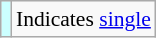<table class="wikitable" style="font-size:90%;">
<tr>
<td style="background-color:#CCFFFF"></td>
<td>Indicates <a href='#'>single</a></td>
</tr>
</table>
